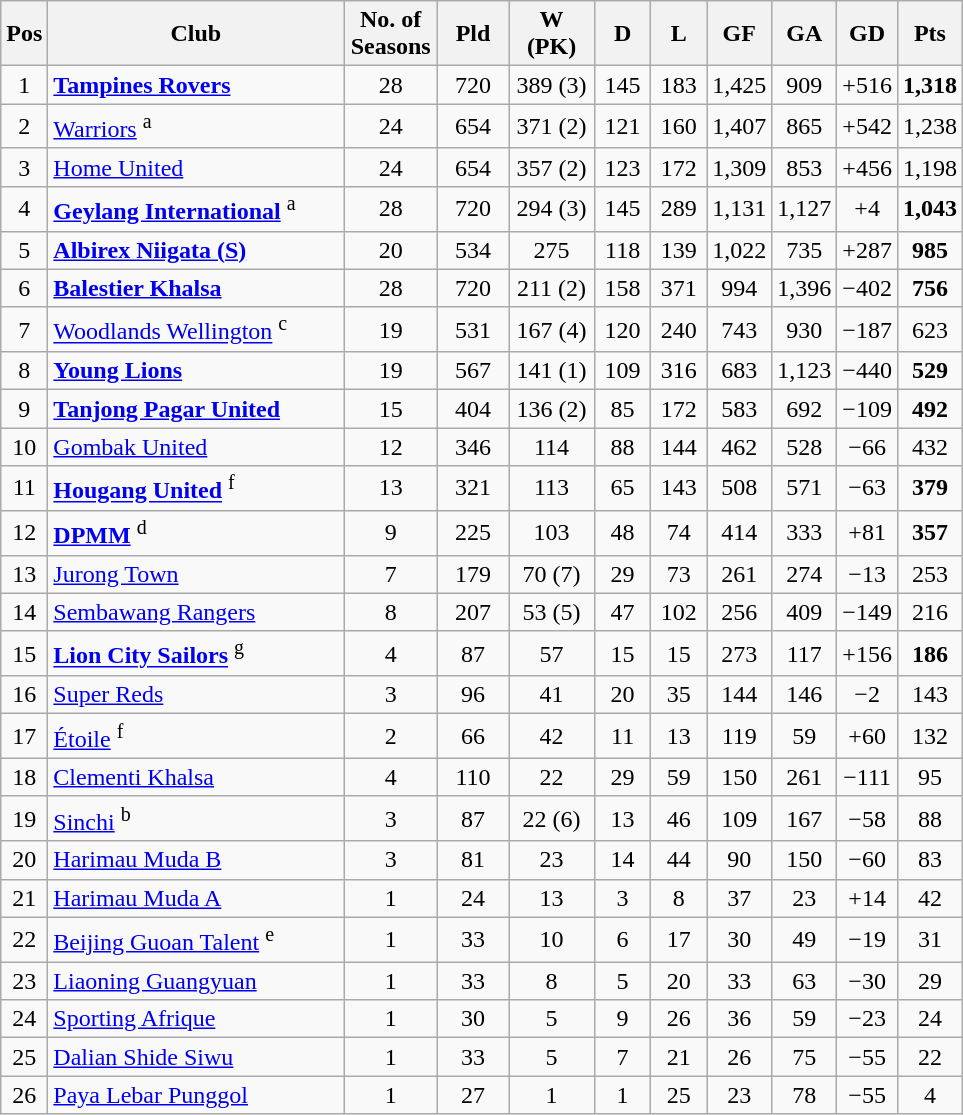<table class="wikitable sortable" style="text-align:center">
<tr>
<th width='20'>Pos <br></th>
<th style="width:190px;">Club <br></th>
<th width='55'>No. of<br>Seasons</th>
<th width='40'>Pld <br></th>
<th width='50'>W (PK)</th>
<th width='30'>D <br></th>
<th width='30'>L <br></th>
<th width='30'>GF<br></th>
<th width='30'>GA <br></th>
<th width='30'>GD <br></th>
<th width='30'>Pts <br></th>
</tr>
<tr>
<td>1</td>
<td align="left"><strong><a href='#'>Tampines Rovers</a></strong></td>
<td>28</td>
<td>720</td>
<td>389 (3)</td>
<td>145</td>
<td>183</td>
<td>1,425</td>
<td>909</td>
<td>+516</td>
<td><strong>1,318</strong></td>
</tr>
<tr>
<td>2</td>
<td align="left"><a href='#'>Warriors</a> <sup>a</sup></td>
<td>24</td>
<td>654</td>
<td>371 (2)</td>
<td>121</td>
<td>160</td>
<td>1,407</td>
<td>865</td>
<td>+542</td>
<td>1,238</td>
</tr>
<tr>
<td>3</td>
<td align="left"><a href='#'>Home United</a></td>
<td>24</td>
<td>654</td>
<td>357 (2)</td>
<td>123</td>
<td>172</td>
<td>1,309</td>
<td>853</td>
<td>+456</td>
<td>1,198</td>
</tr>
<tr>
<td>4</td>
<td align='left'><strong><a href='#'>Geylang International</a></strong> <sup>a</sup></td>
<td>28</td>
<td>720</td>
<td>294 (3)</td>
<td>145</td>
<td>289</td>
<td>1,131</td>
<td>1,127</td>
<td>+4</td>
<td><strong>1,043</strong></td>
</tr>
<tr>
<td>5</td>
<td align="left"><strong><a href='#'>Albirex Niigata (S)</a></strong></td>
<td>20</td>
<td>534</td>
<td>275</td>
<td>118</td>
<td>139</td>
<td>1,022</td>
<td>735</td>
<td>+287</td>
<td><strong>985</strong></td>
</tr>
<tr>
<td>6</td>
<td align="left"><strong><a href='#'>Balestier Khalsa</a></strong></td>
<td>28</td>
<td>720</td>
<td>211 (2)</td>
<td>158</td>
<td>371</td>
<td>994</td>
<td>1,396</td>
<td>−402</td>
<td><strong>756</strong></td>
</tr>
<tr>
<td>7</td>
<td align="left"><a href='#'>Woodlands Wellington</a> <sup>c</sup></td>
<td>19</td>
<td>531</td>
<td>167 (4)</td>
<td>120</td>
<td>240</td>
<td>743</td>
<td>930</td>
<td>−187</td>
<td>623</td>
</tr>
<tr>
<td>8</td>
<td align="left"><strong><a href='#'>Young Lions</a></strong></td>
<td>19</td>
<td>567</td>
<td>141 (1)</td>
<td>109</td>
<td>316</td>
<td>683</td>
<td>1,123</td>
<td>−440</td>
<td><strong>529</strong></td>
</tr>
<tr>
<td>9</td>
<td align="left"><strong><a href='#'>Tanjong Pagar United</a></strong></td>
<td>15</td>
<td>404</td>
<td>136 (2)</td>
<td>85</td>
<td>172</td>
<td>583</td>
<td>692</td>
<td>−109</td>
<td><strong>492</strong></td>
</tr>
<tr>
<td>10</td>
<td align="left"><a href='#'>Gombak United</a></td>
<td>12</td>
<td>346</td>
<td>114</td>
<td>88</td>
<td>144</td>
<td>462</td>
<td>528</td>
<td>−66</td>
<td>432</td>
</tr>
<tr>
<td>11</td>
<td align="left"><strong><a href='#'>Hougang United</a></strong> <sup>f</sup></td>
<td>13</td>
<td>321</td>
<td>113</td>
<td>65</td>
<td>143</td>
<td>508</td>
<td>571</td>
<td>−63</td>
<td><strong>379</strong></td>
</tr>
<tr>
<td>12</td>
<td align="left"><strong><a href='#'>DPMM</a></strong> <sup>d</sup></td>
<td>9</td>
<td>225</td>
<td>103</td>
<td>48</td>
<td>74</td>
<td>414</td>
<td>333</td>
<td>+81</td>
<td><strong>357</strong></td>
</tr>
<tr>
<td>13</td>
<td align="left"><a href='#'>Jurong Town</a></td>
<td>7</td>
<td>179</td>
<td>70 (7)</td>
<td>29</td>
<td>73</td>
<td>261</td>
<td>274</td>
<td>−13</td>
<td>253</td>
</tr>
<tr>
<td>14</td>
<td align="left"><a href='#'>Sembawang Rangers</a></td>
<td>8</td>
<td>207</td>
<td>53 (5)</td>
<td>47</td>
<td>102</td>
<td>256</td>
<td>409</td>
<td>−149</td>
<td>216</td>
</tr>
<tr>
<td>15</td>
<td align="left"><a href='#'><strong>Lion City Sailors</strong></a> <sup>g</sup></td>
<td>4</td>
<td>87</td>
<td>57</td>
<td>15</td>
<td>15</td>
<td>273</td>
<td>117</td>
<td>+156</td>
<td><strong>186</strong></td>
</tr>
<tr>
<td>16</td>
<td align="left"><a href='#'>Super Reds</a></td>
<td>3</td>
<td>96</td>
<td>41</td>
<td>20</td>
<td>35</td>
<td>144</td>
<td>146</td>
<td>−2</td>
<td>143</td>
</tr>
<tr>
<td>17</td>
<td align="left"><a href='#'>Étoile</a> <sup>f</sup></td>
<td>2</td>
<td>66</td>
<td>42</td>
<td>11</td>
<td>13</td>
<td>119</td>
<td>59</td>
<td>+60</td>
<td>132</td>
</tr>
<tr>
<td>18</td>
<td align="left"><a href='#'>Clementi Khalsa</a></td>
<td>4</td>
<td>110</td>
<td>22</td>
<td>29</td>
<td>59</td>
<td>150</td>
<td>261</td>
<td>−111</td>
<td>95</td>
</tr>
<tr>
<td>19</td>
<td align="left"><a href='#'>Sinchi</a> <sup>b</sup></td>
<td>3</td>
<td>87</td>
<td>22 (6)</td>
<td>13</td>
<td>46</td>
<td>109</td>
<td>167</td>
<td>−58</td>
<td>88</td>
</tr>
<tr>
<td>20</td>
<td align="left"><a href='#'>Harimau Muda B</a></td>
<td>3</td>
<td>81</td>
<td>23</td>
<td>14</td>
<td>44</td>
<td>90</td>
<td>150</td>
<td>−60</td>
<td>83</td>
</tr>
<tr>
<td>21</td>
<td align="left"><a href='#'>Harimau Muda A</a></td>
<td>1</td>
<td>24</td>
<td>13</td>
<td>3</td>
<td>8</td>
<td>37</td>
<td>23</td>
<td>+14</td>
<td>42</td>
</tr>
<tr>
<td>22</td>
<td align="left"><a href='#'>Beijing Guoan Talent</a> <sup>e</sup></td>
<td>1</td>
<td>33</td>
<td>10</td>
<td>6</td>
<td>17</td>
<td>30</td>
<td>49</td>
<td>−19</td>
<td>31</td>
</tr>
<tr>
<td>23</td>
<td align="left"><a href='#'>Liaoning Guangyuan</a></td>
<td>1</td>
<td>33</td>
<td>8</td>
<td>5</td>
<td>20</td>
<td>33</td>
<td>63</td>
<td>−30</td>
<td>29</td>
</tr>
<tr>
<td>24</td>
<td align="left"><a href='#'>Sporting Afrique</a> </td>
<td>1</td>
<td>30</td>
<td>5</td>
<td>9</td>
<td>26</td>
<td>36</td>
<td>59</td>
<td>−23</td>
<td>24</td>
</tr>
<tr>
<td>25</td>
<td align="left"><a href='#'>Dalian Shide Siwu</a></td>
<td>1</td>
<td>33</td>
<td>5</td>
<td>7</td>
<td>21</td>
<td>26</td>
<td>75</td>
<td>−55</td>
<td>22</td>
</tr>
<tr>
<td>26</td>
<td align="left"><a href='#'>Paya Lebar Punggol</a></td>
<td>1</td>
<td>27</td>
<td>1</td>
<td>1</td>
<td>25</td>
<td>23</td>
<td>78</td>
<td>−55</td>
<td>4</td>
</tr>
</table>
